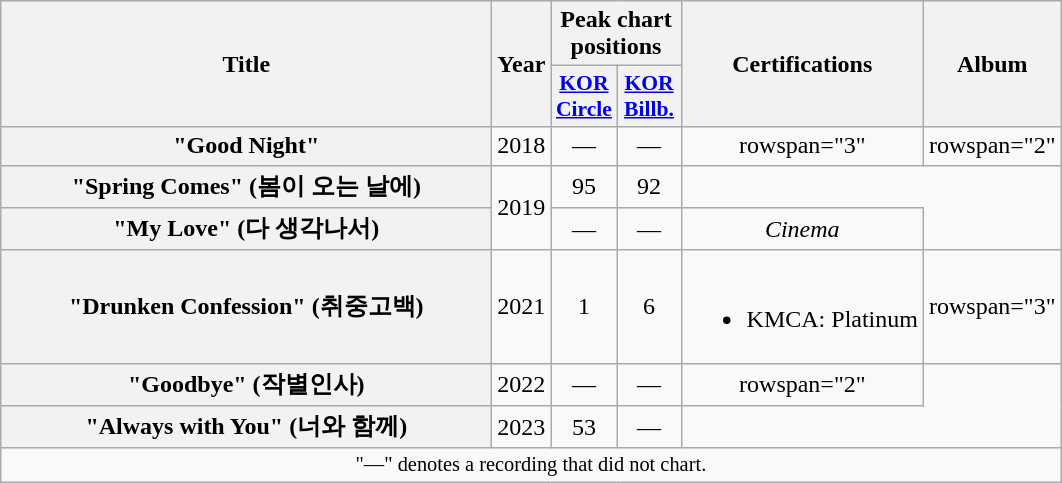<table class="wikitable plainrowheaders" style="text-align:center;">
<tr>
<th scope="col" rowspan="2" style="width:20em;">Title</th>
<th scope="col" rowspan="2">Year</th>
<th scope="col" colspan="2">Peak chart positions</th>
<th scope="col" rowspan="2">Certifications</th>
<th scope="col" rowspan="2">Album</th>
</tr>
<tr>
<th scope="col" style="width:2.5em;font-size:90%"><a href='#'>KOR<br>Circle</a><br></th>
<th scope="col" style="width:2.5em;font-size:90%"><a href='#'>KOR<br>Billb.</a><br></th>
</tr>
<tr>
<th scope="row">"Good Night"</th>
<td>2018</td>
<td>—</td>
<td>—</td>
<td>rowspan="3" </td>
<td>rowspan="2" </td>
</tr>
<tr>
<th scope="row">"Spring Comes" (봄이 오는 날에)</th>
<td rowspan="2">2019</td>
<td>95</td>
<td>92</td>
</tr>
<tr>
<th scope="row">"My Love" (다 생각나서)</th>
<td>—</td>
<td>—</td>
<td><em>Cinema</em></td>
</tr>
<tr>
<th scope="row">"Drunken Confession" (취중고백)</th>
<td>2021</td>
<td>1</td>
<td>6</td>
<td><br><ul><li>KMCA: Platinum </li></ul></td>
<td>rowspan="3" </td>
</tr>
<tr>
<th scope="row">"Goodbye" (작별인사)</th>
<td>2022</td>
<td>—</td>
<td>—</td>
<td>rowspan="2" </td>
</tr>
<tr>
<th scope="row">"Always with You" (너와 함께)</th>
<td>2023</td>
<td>53</td>
<td>—</td>
</tr>
<tr>
<td colspan="6" style="font-size:85%">"—" denotes a recording that did not chart.</td>
</tr>
</table>
